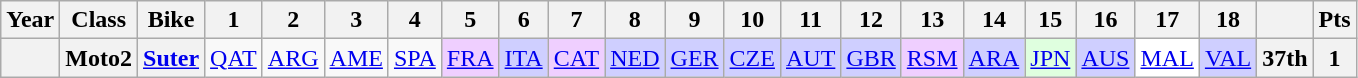<table class="wikitable" style="text-align:center;">
<tr>
<th>Year</th>
<th>Class</th>
<th>Bike</th>
<th>1</th>
<th>2</th>
<th>3</th>
<th>4</th>
<th>5</th>
<th>6</th>
<th>7</th>
<th>8</th>
<th>9</th>
<th>10</th>
<th>11</th>
<th>12</th>
<th>13</th>
<th>14</th>
<th>15</th>
<th>16</th>
<th>17</th>
<th>18</th>
<th></th>
<th>Pts</th>
</tr>
<tr>
<th></th>
<th>Moto2</th>
<th><a href='#'>Suter</a></th>
<td><a href='#'>QAT</a></td>
<td><a href='#'>ARG</a></td>
<td><a href='#'>AME</a></td>
<td><a href='#'>SPA</a></td>
<td style="background:#EFCFFF;"><a href='#'>FRA</a><br></td>
<td style="background:#CFCFFF;"><a href='#'>ITA</a><br></td>
<td style="background:#EFCFFF;"><a href='#'>CAT</a><br></td>
<td style="background:#CFCFFF;"><a href='#'>NED</a><br></td>
<td style="background:#CFCFFF;"><a href='#'>GER</a><br></td>
<td style="background:#CFCFFF;"><a href='#'>CZE</a><br></td>
<td style="background:#CFCFFF;"><a href='#'>AUT</a><br></td>
<td style="background:#CFCFFF;"><a href='#'>GBR</a><br></td>
<td style="background:#EFCFFF;"><a href='#'>RSM</a><br></td>
<td style="background:#CFCFFF;"><a href='#'>ARA</a><br></td>
<td style="background:#DFFFDF;"><a href='#'>JPN</a><br></td>
<td style="background:#CFCFFF;"><a href='#'>AUS</a><br></td>
<td style="background:#FFFFFF;"><a href='#'>MAL</a><br></td>
<td style="background:#CFCFFF;"><a href='#'>VAL</a><br></td>
<th>37th</th>
<th>1</th>
</tr>
</table>
